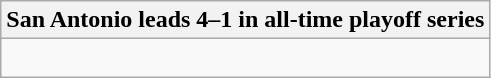<table class="wikitable collapsible collapsed">
<tr>
<th>San Antonio leads 4–1 in all-time playoff series</th>
</tr>
<tr>
<td><br>



</td>
</tr>
</table>
